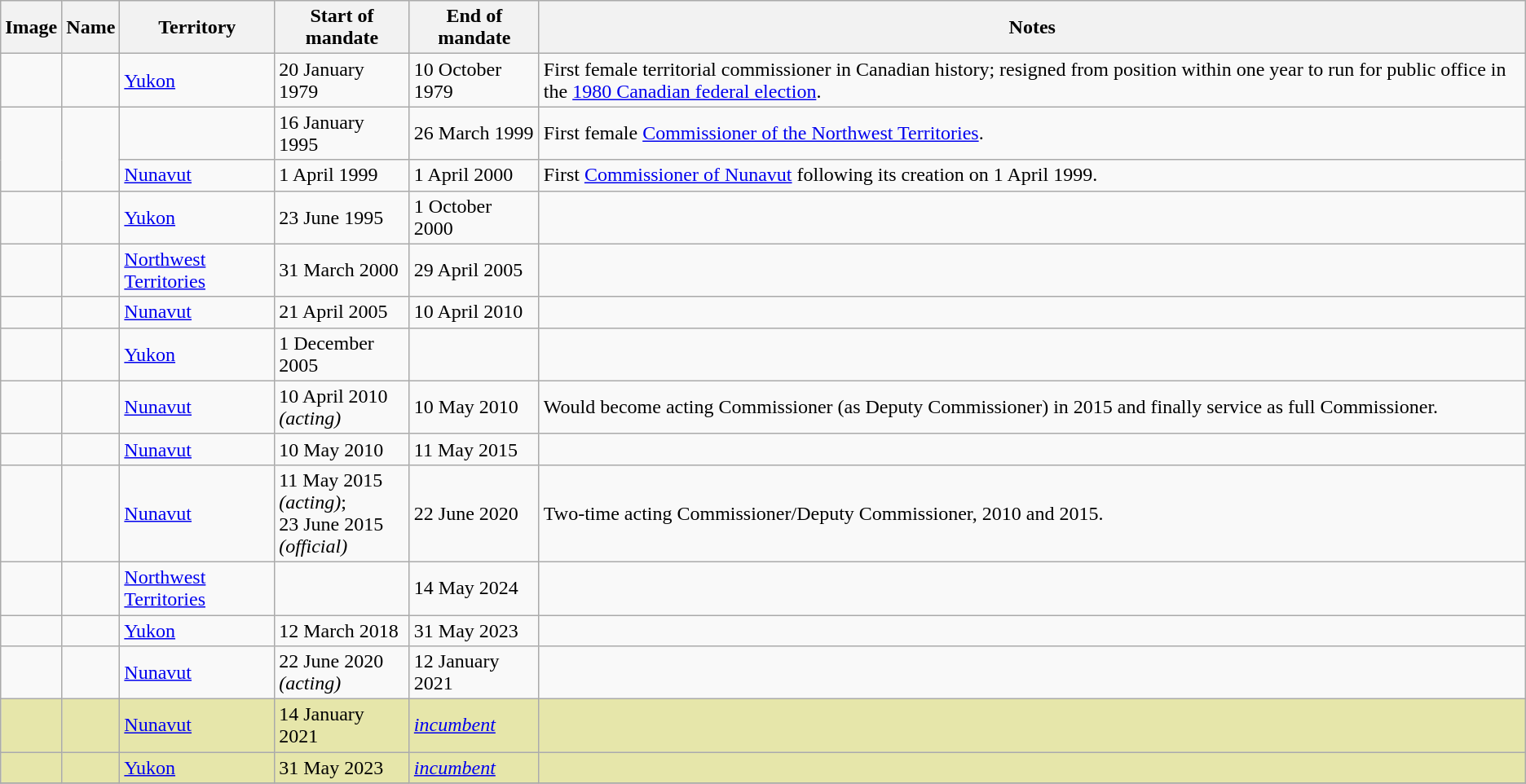<table class="wikitable sortable">
<tr>
<th>Image</th>
<th>Name</th>
<th>Territory</th>
<th>Start of mandate</th>
<th>End of mandate</th>
<th>Notes</th>
</tr>
<tr>
<td></td>
<td></td>
<td><a href='#'>Yukon</a></td>
<td>20 January 1979</td>
<td>10 October 1979 </td>
<td>First female territorial commissioner in Canadian history; resigned from position within one year to run for public office in the <a href='#'>1980 Canadian federal election</a>.</td>
</tr>
<tr>
<td rowspan=2></td>
<td rowspan=2></td>
<td></td>
<td>16 January 1995</td>
<td>26 March 1999</td>
<td>First female <a href='#'>Commissioner of the Northwest Territories</a>.</td>
</tr>
<tr>
<td><a href='#'>Nunavut</a></td>
<td>1 April 1999</td>
<td>1 April 2000</td>
<td>First <a href='#'>Commissioner of Nunavut</a> following its creation on 1 April 1999.</td>
</tr>
<tr>
<td></td>
<td></td>
<td><a href='#'>Yukon</a></td>
<td>23 June 1995</td>
<td>1 October 2000</td>
<td></td>
</tr>
<tr>
<td></td>
<td></td>
<td><a href='#'>Northwest Territories</a></td>
<td>31 March 2000</td>
<td>29 April 2005</td>
<td></td>
</tr>
<tr>
<td></td>
<td></td>
<td><a href='#'>Nunavut</a></td>
<td>21 April 2005</td>
<td>10 April 2010</td>
<td></td>
</tr>
<tr>
<td></td>
<td></td>
<td><a href='#'>Yukon</a></td>
<td>1 December 2005</td>
<td></td>
<td></td>
</tr>
<tr>
<td></td>
<td></td>
<td><a href='#'>Nunavut</a></td>
<td>10 April 2010<br><em>(acting)</em></td>
<td>10 May 2010</td>
<td>Would become acting Commissioner (as Deputy Commissioner) in 2015 and finally service as full Commissioner.</td>
</tr>
<tr>
<td></td>
<td></td>
<td><a href='#'>Nunavut</a></td>
<td>10 May 2010</td>
<td>11 May 2015</td>
<td></td>
</tr>
<tr>
<td></td>
<td></td>
<td><a href='#'>Nunavut</a></td>
<td>11 May 2015<br><em>(acting)</em>; <br>23 June 2015<br><em>(official)</em></td>
<td>22 June 2020</td>
<td>Two-time acting Commissioner/Deputy Commissioner, 2010 and 2015.</td>
</tr>
<tr>
<td></td>
<td></td>
<td><a href='#'>Northwest Territories</a></td>
<td></td>
<td>14 May 2024</td>
<td></td>
</tr>
<tr>
<td></td>
<td></td>
<td><a href='#'>Yukon</a></td>
<td>12 March 2018</td>
<td>31 May 2023</td>
<td></td>
</tr>
<tr>
<td></td>
<td></td>
<td><a href='#'>Nunavut</a></td>
<td>22 June 2020<br><em>(acting)</em></td>
<td>12 January 2021</td>
<td></td>
</tr>
<tr bgcolor="#e6e6aa">
<td></td>
<td></td>
<td><a href='#'>Nunavut</a></td>
<td>14 January 2021</td>
<td><em><a href='#'>incumbent</a></em></td>
<td></td>
</tr>
<tr bgcolor="#e6e6aa">
<td></td>
<td></td>
<td><a href='#'>Yukon</a></td>
<td>31 May 2023</td>
<td><em><a href='#'>incumbent</a></em></td>
<td></td>
</tr>
<tr>
</tr>
</table>
